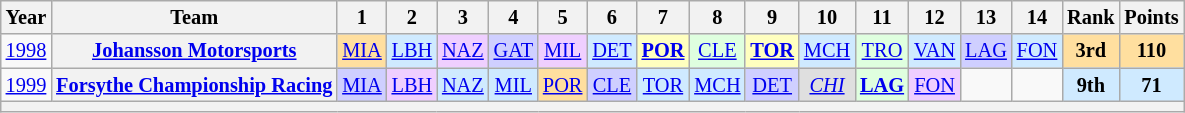<table class="wikitable" style="text-align:center; font-size:85%">
<tr>
<th>Year</th>
<th>Team</th>
<th>1</th>
<th>2</th>
<th>3</th>
<th>4</th>
<th>5</th>
<th>6</th>
<th>7</th>
<th>8</th>
<th>9</th>
<th>10</th>
<th>11</th>
<th>12</th>
<th>13</th>
<th>14</th>
<th>Rank</th>
<th>Points</th>
</tr>
<tr>
<td><a href='#'>1998</a></td>
<th nowrap><a href='#'>Johansson Motorsports</a></th>
<td style="background:#FFDF9F;"><a href='#'>MIA</a><br></td>
<td style="background:#CFEAFF;"><a href='#'>LBH</a><br></td>
<td style="background:#EFCFFF;"><a href='#'>NAZ</a><br></td>
<td style="background:#CFCFFF;"><a href='#'>GAT</a><br></td>
<td style="background:#EFCFFF;"><a href='#'>MIL</a><br></td>
<td style="background:#CFEAFF;"><a href='#'>DET</a><br></td>
<td style="background:#FFFFBF;"><strong><a href='#'>POR</a></strong><br></td>
<td style="background:#DFFFDF;"><a href='#'>CLE</a><br></td>
<td style="background:#FFFFBF;"><strong><a href='#'>TOR</a></strong><br></td>
<td style="background:#CFEAFF;"><a href='#'>MCH</a><br></td>
<td style="background:#DFFFDF;"><a href='#'>TRO</a><br></td>
<td style="background:#CFEAFF;"><a href='#'>VAN</a><br></td>
<td style="background:#CFCFFF;"><a href='#'>LAG</a><br></td>
<td style="background:#CFEAFF;"><a href='#'>FON</a><br></td>
<th style="background:#FFDF9F;">3rd</th>
<th style="background:#FFDF9F;">110</th>
</tr>
<tr>
<td><a href='#'>1999</a></td>
<th nowrap><a href='#'>Forsythe Championship Racing</a></th>
<td style="background:#CFCFFF;"><a href='#'>MIA</a><br></td>
<td style="background:#EFCFFF;"><a href='#'>LBH</a><br></td>
<td style="background:#CFEAFF;"><a href='#'>NAZ</a><br></td>
<td style="background:#CFEAFF;"><a href='#'>MIL</a><br></td>
<td style="background:#FFDF9F;"><a href='#'>POR</a><br></td>
<td style="background:#CFCFFF;"><a href='#'>CLE</a><br></td>
<td style="background:#CFEAFF;"><a href='#'>TOR</a><br></td>
<td style="background:#CFEAFF;"><a href='#'>MCH</a><br></td>
<td style="background:#CFCFFF;"><a href='#'>DET</a><br></td>
<td style="background:#DFDFDF;"><em><a href='#'>CHI</a></em><br></td>
<td style="background:#DFFFDF;"><strong><a href='#'>LAG</a></strong><br></td>
<td style="background:#EFCFFF;"><a href='#'>FON</a><br></td>
<td></td>
<td></td>
<th style="background:#CFEAFF;">9th</th>
<th style="background:#CFEAFF;">71</th>
</tr>
<tr>
<th colspan="18"></th>
</tr>
</table>
